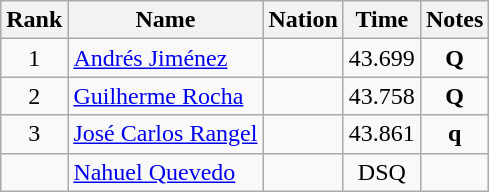<table class="wikitable sortable">
<tr>
<th>Rank</th>
<th>Name</th>
<th>Nation</th>
<th>Time</th>
<th>Notes</th>
</tr>
<tr>
<td align="center">1</td>
<td><a href='#'>Andrés Jiménez</a></td>
<td></td>
<td align="center">43.699</td>
<td align="center"><strong>Q</strong></td>
</tr>
<tr>
<td align="center">2</td>
<td><a href='#'>Guilherme Rocha</a></td>
<td></td>
<td align="center">43.758</td>
<td align="center"><strong>Q</strong></td>
</tr>
<tr>
<td align="center">3</td>
<td><a href='#'>José Carlos Rangel</a></td>
<td></td>
<td align="center">43.861</td>
<td align="center"><strong>q</strong></td>
</tr>
<tr>
<td align="center"></td>
<td><a href='#'>Nahuel Quevedo</a></td>
<td></td>
<td align="center">DSQ</td>
<td align="center"></td>
</tr>
</table>
